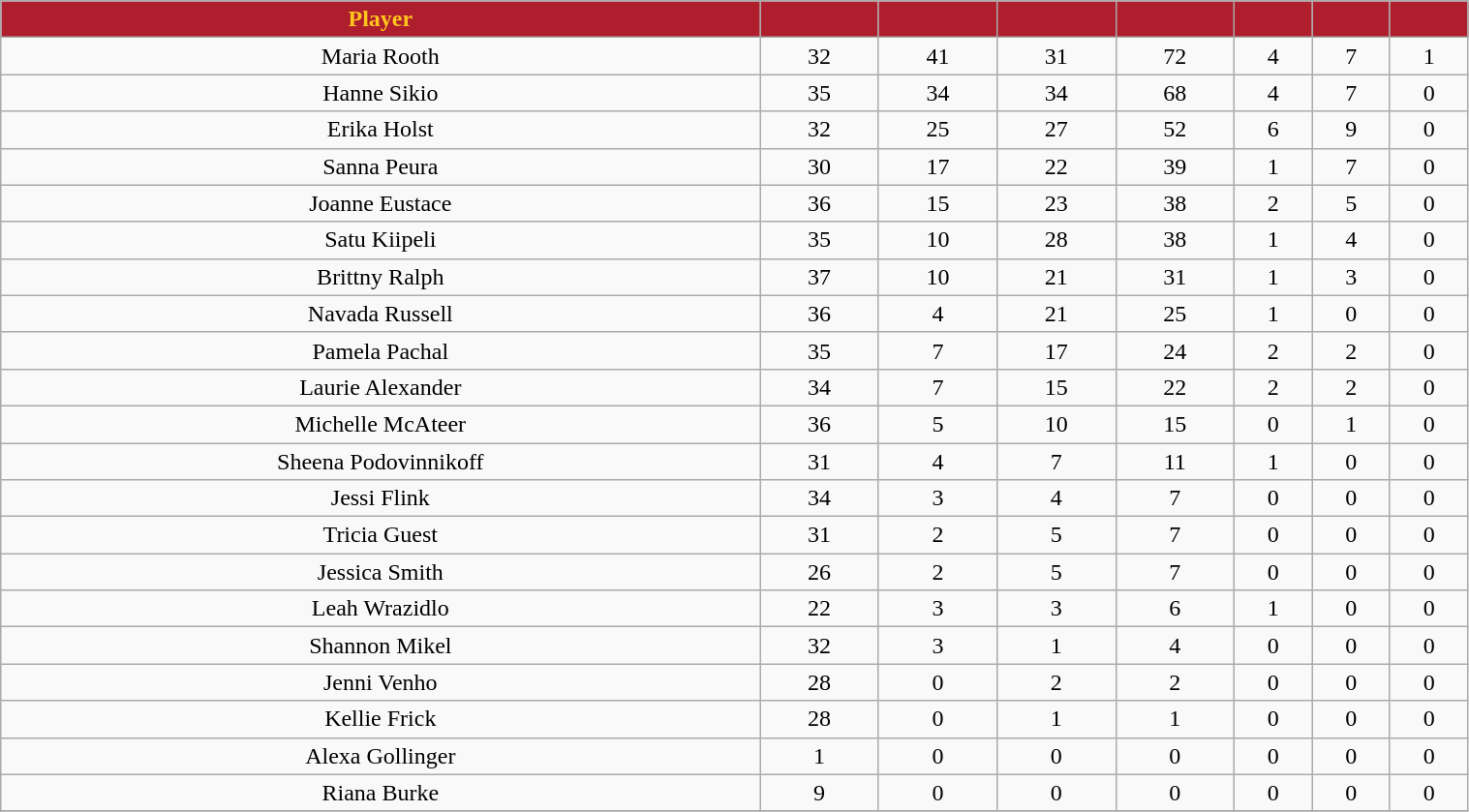<table class="wikitable" style="text-align: center;" width="80%">
<tr>
<th style="background:#AF1E2D; color:#FFC61E;">Player</th>
<th style="background:#AF1E2D; color:#FFC61E;"></th>
<th style="background:#AF1E2D; color:#FFC61E;"></th>
<th style="background:#AF1E2D; color:#FFC61E;"></th>
<th style="background:#AF1E2D; color:#FFC61E;"></th>
<th style="background:#AF1E2D; color:#FFC61E;"></th>
<th style="background:#AF1E2D; color:#FFC61E;"></th>
<th style="background:#AF1E2D; color:#FFC61E;"></th>
</tr>
<tr>
<td>Maria Rooth</td>
<td>32</td>
<td>41</td>
<td>31</td>
<td>72</td>
<td>4</td>
<td>7</td>
<td>1</td>
</tr>
<tr>
<td>Hanne Sikio</td>
<td>35</td>
<td>34</td>
<td>34</td>
<td>68</td>
<td>4</td>
<td>7</td>
<td>0</td>
</tr>
<tr>
<td>Erika Holst</td>
<td>32</td>
<td>25</td>
<td>27</td>
<td>52</td>
<td>6</td>
<td>9</td>
<td>0</td>
</tr>
<tr>
<td>Sanna Peura</td>
<td>30</td>
<td>17</td>
<td>22</td>
<td>39</td>
<td>1</td>
<td>7</td>
<td>0</td>
</tr>
<tr>
<td>Joanne Eustace</td>
<td>36</td>
<td>15</td>
<td>23</td>
<td>38</td>
<td>2</td>
<td>5</td>
<td>0</td>
</tr>
<tr>
<td>Satu Kiipeli</td>
<td>35</td>
<td>10</td>
<td>28</td>
<td>38</td>
<td>1</td>
<td>4</td>
<td>0</td>
</tr>
<tr>
<td>Brittny Ralph</td>
<td>37</td>
<td>10</td>
<td>21</td>
<td>31</td>
<td>1</td>
<td>3</td>
<td>0</td>
</tr>
<tr>
<td>Navada Russell</td>
<td>36</td>
<td>4</td>
<td>21</td>
<td>25</td>
<td>1</td>
<td>0</td>
<td>0</td>
</tr>
<tr>
<td>Pamela Pachal</td>
<td>35</td>
<td>7</td>
<td>17</td>
<td>24</td>
<td>2</td>
<td>2</td>
<td>0</td>
</tr>
<tr>
<td>Laurie Alexander</td>
<td>34</td>
<td>7</td>
<td>15</td>
<td>22</td>
<td>2</td>
<td>2</td>
<td>0</td>
</tr>
<tr>
<td>Michelle McAteer</td>
<td>36</td>
<td>5</td>
<td>10</td>
<td>15</td>
<td>0</td>
<td>1</td>
<td>0</td>
</tr>
<tr>
<td>Sheena Podovinnikoff</td>
<td>31</td>
<td>4</td>
<td>7</td>
<td>11</td>
<td>1</td>
<td>0</td>
<td>0</td>
</tr>
<tr>
<td>Jessi Flink</td>
<td>34</td>
<td>3</td>
<td>4</td>
<td>7</td>
<td>0</td>
<td>0</td>
<td>0</td>
</tr>
<tr>
<td>Tricia Guest</td>
<td>31</td>
<td>2</td>
<td>5</td>
<td>7</td>
<td>0</td>
<td>0</td>
<td>0</td>
</tr>
<tr>
<td>Jessica Smith</td>
<td>26</td>
<td>2</td>
<td>5</td>
<td>7</td>
<td>0</td>
<td>0</td>
<td>0</td>
</tr>
<tr>
<td>Leah Wrazidlo</td>
<td>22</td>
<td>3</td>
<td>3</td>
<td>6</td>
<td>1</td>
<td>0</td>
<td>0</td>
</tr>
<tr>
<td>Shannon Mikel</td>
<td>32</td>
<td>3</td>
<td>1</td>
<td>4</td>
<td>0</td>
<td>0</td>
<td>0</td>
</tr>
<tr>
<td>Jenni Venho</td>
<td>28</td>
<td>0</td>
<td>2</td>
<td>2</td>
<td>0</td>
<td>0</td>
<td>0</td>
</tr>
<tr>
<td>Kellie Frick</td>
<td>28</td>
<td>0</td>
<td>1</td>
<td>1</td>
<td>0</td>
<td>0</td>
<td>0</td>
</tr>
<tr>
<td>Alexa Gollinger</td>
<td>1</td>
<td>0</td>
<td>0</td>
<td>0</td>
<td>0</td>
<td>0</td>
<td>0</td>
</tr>
<tr>
<td>Riana Burke</td>
<td>9</td>
<td>0</td>
<td>0</td>
<td>0</td>
<td>0</td>
<td>0</td>
<td>0</td>
</tr>
<tr>
</tr>
</table>
